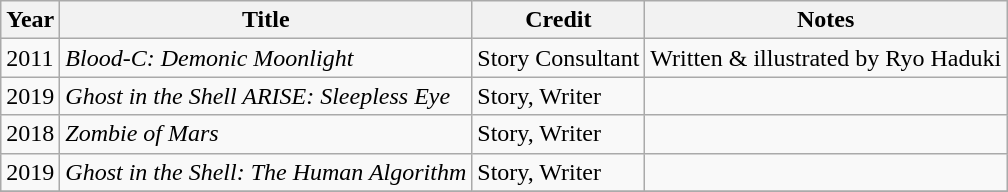<table class="wikitable">
<tr>
<th>Year</th>
<th>Title</th>
<th>Credit</th>
<th>Notes</th>
</tr>
<tr>
<td>2011</td>
<td><em>Blood-C: Demonic Moonlight</em></td>
<td>Story Consultant</td>
<td>Written & illustrated by Ryo Haduki</td>
</tr>
<tr>
<td>2019</td>
<td><em>Ghost in the Shell ARISE: Sleepless Eye</em></td>
<td>Story, Writer</td>
<td></td>
</tr>
<tr>
<td>2018</td>
<td><em>Zombie of Mars</em></td>
<td>Story, Writer</td>
<td></td>
</tr>
<tr>
<td>2019</td>
<td><em>Ghost in the Shell: The Human Algorithm</em></td>
<td>Story, Writer</td>
<td></td>
</tr>
<tr>
</tr>
</table>
